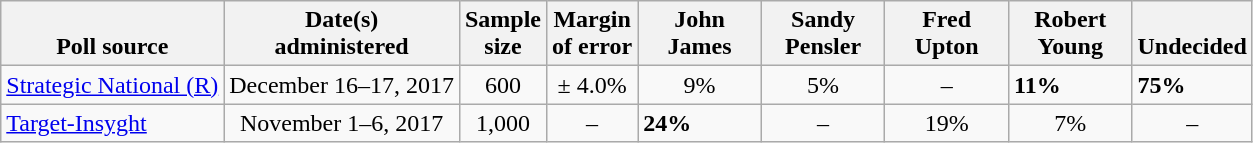<table class="wikitable">
<tr valign=bottom>
<th>Poll source</th>
<th>Date(s)<br>administered</th>
<th>Sample<br>size</th>
<th>Margin<br>of error</th>
<th style="width:75px;">John<br>James</th>
<th style="width:75px;">Sandy<br>Pensler</th>
<th style="width:75px;">Fred<br>Upton</th>
<th style="width:75px;">Robert<br>Young</th>
<th>Undecided</th>
</tr>
<tr>
<td><a href='#'>Strategic National (R)</a></td>
<td align=center>December 16–17, 2017</td>
<td align=center>600</td>
<td align=center>± 4.0%</td>
<td align=center>9%</td>
<td align=center>5%</td>
<td align=center>–</td>
<td><strong>11%</strong></td>
<td><strong>75%</strong></td>
</tr>
<tr>
<td><a href='#'>Target-Insyght</a></td>
<td align=center>November 1–6, 2017</td>
<td align=center>1,000</td>
<td align=center>–</td>
<td><strong>24%</strong></td>
<td align=center>–</td>
<td align=center>19%</td>
<td align=center>7%</td>
<td align=center>–</td>
</tr>
</table>
